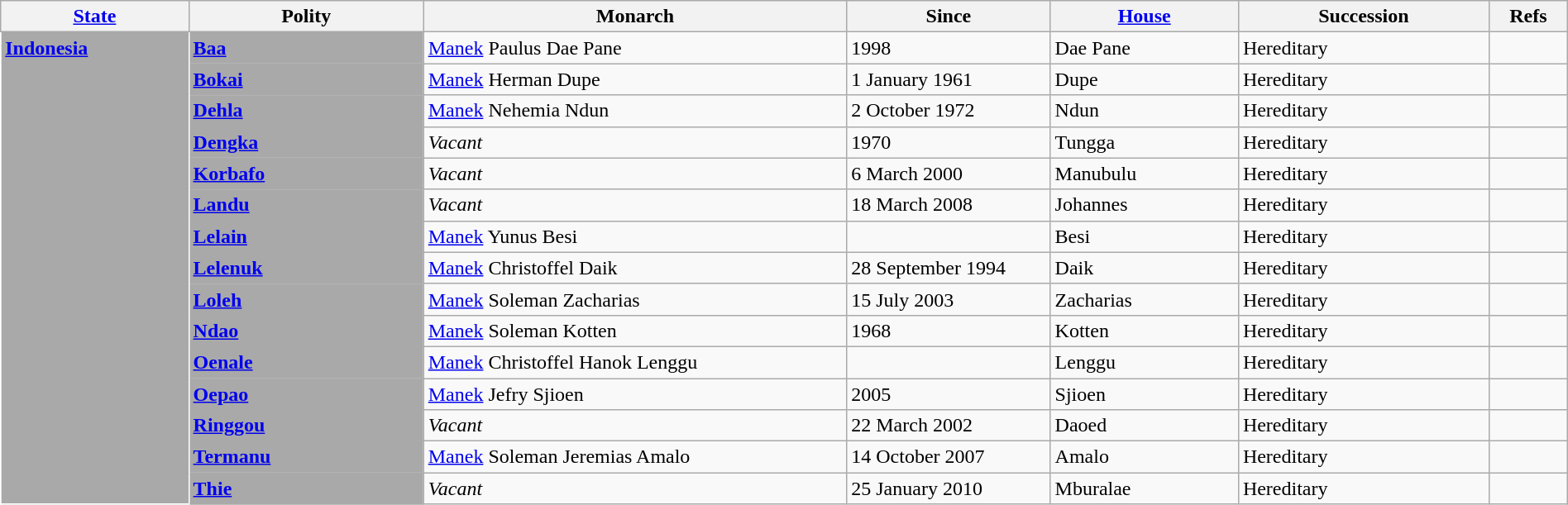<table class="wikitable" width="100%">
<tr>
<th width="12%"><a href='#'>State</a></th>
<th width="15%">Polity</th>
<th width="27%">Monarch</th>
<th width="13%">Since</th>
<th width="12%"><a href='#'>House</a></th>
<th width="16%">Succession</th>
<th width="5%">Refs</th>
</tr>
<tr>
<td bgcolor="#A9A9A9" rowspan="19" style="vertical-align: top; border-color: white;"> <strong><a href='#'><span>Indonesia</span></a></strong></td>
<td bgcolor="#A9A9A9"><strong><a href='#'><span>Baa</span></a></strong></td>
<td><a href='#'>Manek</a> Paulus Dae Pane</td>
<td>1998</td>
<td>Dae Pane</td>
<td>Hereditary</td>
<td align="center"><br></td>
</tr>
<tr>
<td bgcolor="#A9A9A9"><strong><a href='#'><span>Bokai</span></a></strong></td>
<td><a href='#'>Manek</a> Herman Dupe</td>
<td>1 January 1961 </td>
<td>Dupe</td>
<td>Hereditary</td>
<td align="center"></td>
</tr>
<tr>
<td bgcolor="#A9A9A9"><strong><a href='#'><span>Dehla</span></a></strong></td>
<td><a href='#'>Manek</a> Nehemia Ndun</td>
<td>2 October 1972 </td>
<td>Ndun</td>
<td>Hereditary</td>
<td align="center"></td>
</tr>
<tr>
<td bgcolor="#A9A9A9"><strong><a href='#'><span>Dengka</span></a></strong></td>
<td><em>Vacant</em> </td>
<td>1970</td>
<td>Tungga</td>
<td>Hereditary</td>
<td align="center"><br></td>
</tr>
<tr>
<td bgcolor="#A9A9A9"><strong><a href='#'><span>Korbafo</span></a></strong></td>
<td><em>Vacant</em> </td>
<td>6 March 2000</td>
<td>Manubulu</td>
<td>Hereditary</td>
<td align="center"></td>
</tr>
<tr>
<td bgcolor="#A9A9A9"><strong><a href='#'><span>Landu</span></a></strong></td>
<td><em>Vacant</em> </td>
<td>18 March 2008</td>
<td>Johannes</td>
<td>Hereditary</td>
<td align="center"></td>
</tr>
<tr>
<td bgcolor="#A9A9A9"><strong><a href='#'><span>Lelain</span></a></strong></td>
<td><a href='#'>Manek</a> Yunus Besi</td>
<td></td>
<td>Besi</td>
<td>Hereditary</td>
<td align="center"></td>
</tr>
<tr>
<td bgcolor="#A9A9A9"><strong><a href='#'><span>Lelenuk</span></a></strong></td>
<td><a href='#'>Manek</a> Christoffel Daik</td>
<td>28 September 1994</td>
<td>Daik</td>
<td>Hereditary</td>
<td align="center"></td>
</tr>
<tr>
<td bgcolor="#A9A9A9"><strong><a href='#'><span>Loleh</span></a></strong></td>
<td><a href='#'>Manek</a> Soleman Zacharias</td>
<td>15 July 2003 </td>
<td>Zacharias</td>
<td>Hereditary</td>
<td align="center"></td>
</tr>
<tr>
<td bgcolor="#A9A9A9"><strong><a href='#'><span>Ndao</span></a></strong></td>
<td><a href='#'>Manek</a> Soleman Kotten</td>
<td>1968</td>
<td>Kotten</td>
<td>Hereditary</td>
<td align="center"></td>
</tr>
<tr>
<td bgcolor="#A9A9A9"><strong><a href='#'><span>Oenale</span></a></strong></td>
<td><a href='#'>Manek</a> Christoffel Hanok Lenggu</td>
<td></td>
<td>Lenggu</td>
<td>Hereditary</td>
<td align="center"></td>
</tr>
<tr>
<td bgcolor="#A9A9A9"><strong><a href='#'><span>Oepao</span></a></strong></td>
<td><a href='#'>Manek</a> Jefry Sjioen</td>
<td>2005</td>
<td>Sjioen</td>
<td>Hereditary</td>
<td align="center"></td>
</tr>
<tr>
<td bgcolor="#A9A9A9"><strong><a href='#'><span>Ringgou</span></a></strong></td>
<td><em>Vacant</em> </td>
<td>22 March 2002</td>
<td>Daoed</td>
<td>Hereditary</td>
<td align="center"><br></td>
</tr>
<tr>
<td bgcolor="#A9A9A9"><strong><a href='#'><span>Termanu</span></a></strong></td>
<td><a href='#'>Manek</a> Soleman Jeremias Amalo </td>
<td>14 October 2007</td>
<td>Amalo</td>
<td>Hereditary</td>
<td align="center"></td>
</tr>
<tr>
<td bgcolor="#A9A9A9"><strong><a href='#'><span>Thie</span></a></strong></td>
<td><em>Vacant</em> </td>
<td>25 January 2010</td>
<td>Mburalae</td>
<td>Hereditary</td>
<td align="center"></td>
</tr>
</table>
